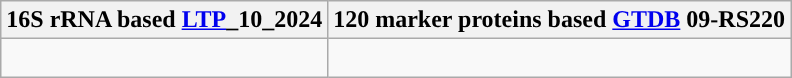<table class="wikitable">
<tr>
<th colspan=1>16S rRNA based <a href='#'>LTP</a>_10_2024</th>
<th colspan=1>120 marker proteins based <a href='#'>GTDB</a> 09-RS220</th>
</tr>
<tr>
<td style="vertical-align:top"><br></td>
<td><br></td>
</tr>
</table>
